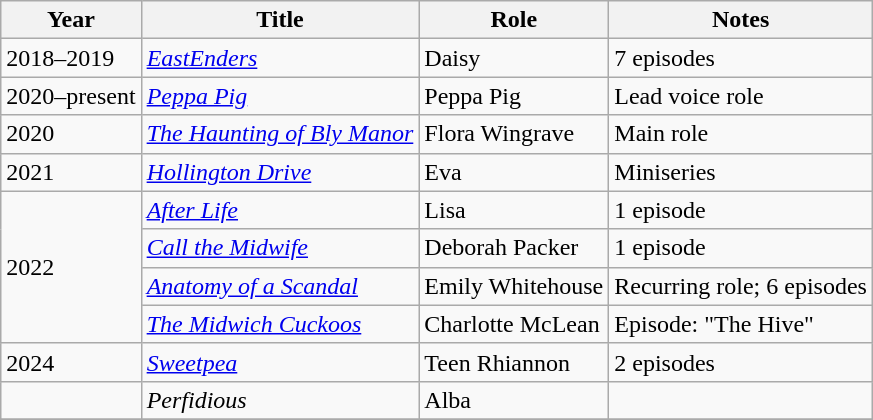<table class="wikitable sortable">
<tr>
<th>Year</th>
<th>Title</th>
<th>Role</th>
<th class="unsortable">Notes</th>
</tr>
<tr>
<td>2018–2019</td>
<td><em><a href='#'>EastEnders</a></em></td>
<td>Daisy</td>
<td>7 episodes</td>
</tr>
<tr>
<td>2020–present</td>
<td><em><a href='#'>Peppa Pig</a></em></td>
<td>Peppa Pig</td>
<td>Lead voice role</td>
</tr>
<tr>
<td>2020</td>
<td><em><a href='#'>The Haunting of Bly Manor</a></em></td>
<td>Flora Wingrave</td>
<td>Main role</td>
</tr>
<tr>
<td>2021</td>
<td><em><a href='#'>Hollington Drive</a></em></td>
<td>Eva</td>
<td>Miniseries</td>
</tr>
<tr>
<td rowspan="4">2022</td>
<td><em><a href='#'>After Life</a></em></td>
<td>Lisa</td>
<td>1 episode</td>
</tr>
<tr>
<td><em><a href='#'>Call the Midwife</a></em></td>
<td>Deborah Packer</td>
<td>1 episode</td>
</tr>
<tr>
<td><em><a href='#'>Anatomy of a Scandal</a></em></td>
<td>Emily Whitehouse</td>
<td>Recurring role; 6 episodes</td>
</tr>
<tr>
<td><em><a href='#'>The Midwich Cuckoos</a></em></td>
<td>Charlotte McLean</td>
<td>Episode: "The Hive"</td>
</tr>
<tr>
<td>2024</td>
<td><em><a href='#'>Sweetpea</a></em></td>
<td>Teen Rhiannon</td>
<td>2 episodes</td>
</tr>
<tr>
<td></td>
<td><em>Perfidious</em></td>
<td>Alba</td>
<td></td>
</tr>
<tr>
</tr>
</table>
